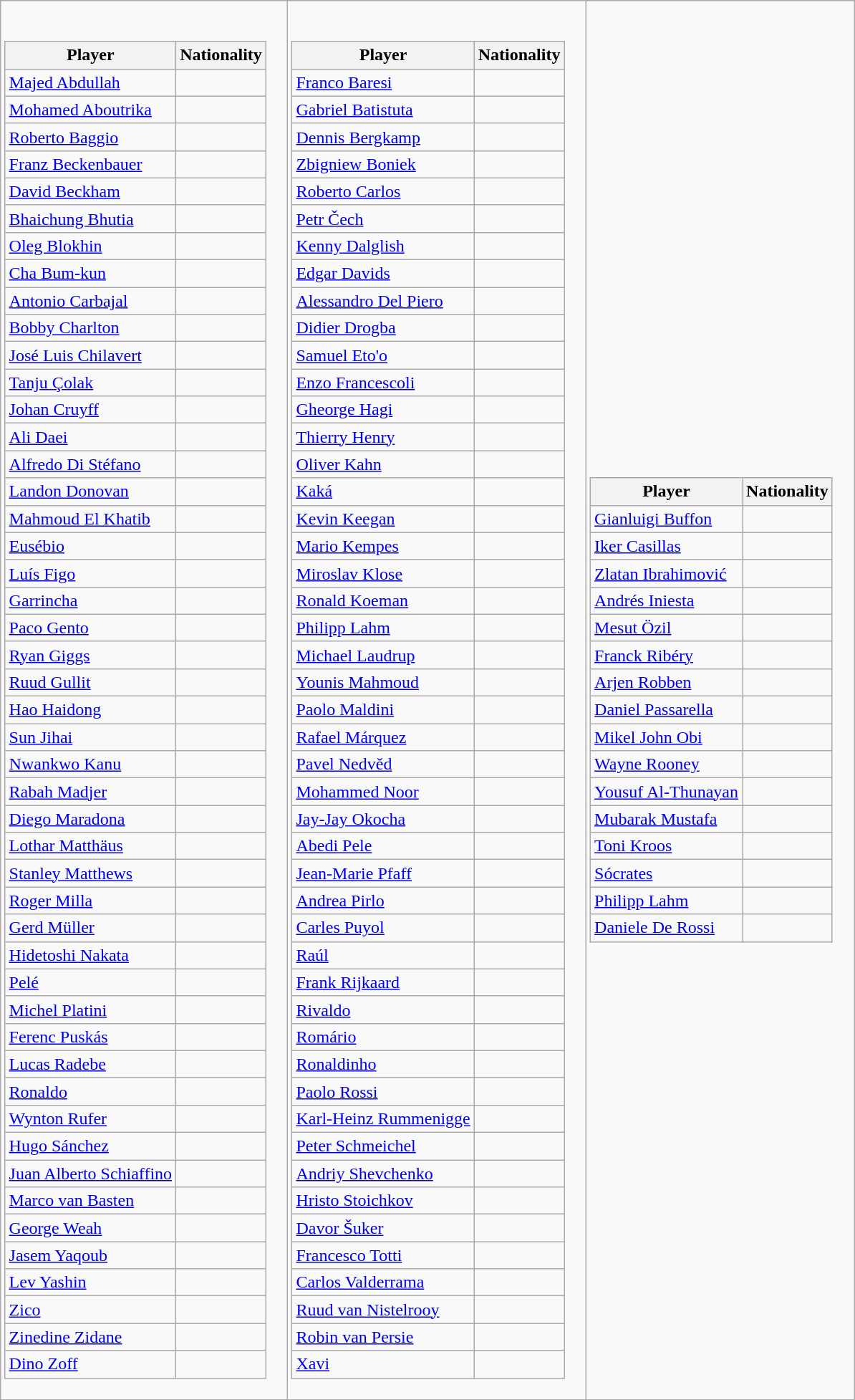<table class="wikitable">
<tr>
<td><br><table class="wikitable sortable">
<tr>
<th>Player</th>
<th>Nationality</th>
</tr>
<tr>
<td><a href='#'>Majed Abdullah</a></td>
<td></td>
</tr>
<tr>
<td><a href='#'>Mohamed Aboutrika</a></td>
<td></td>
</tr>
<tr>
<td><a href='#'>Roberto Baggio</a></td>
<td></td>
</tr>
<tr>
<td><a href='#'>Franz Beckenbauer</a></td>
<td></td>
</tr>
<tr>
<td><a href='#'>David Beckham</a></td>
<td></td>
</tr>
<tr>
<td><a href='#'>Bhaichung Bhutia</a></td>
<td></td>
</tr>
<tr>
<td><a href='#'>Oleg Blokhin</a></td>
<td></td>
</tr>
<tr>
<td><a href='#'>Cha Bum-kun</a></td>
<td></td>
</tr>
<tr>
<td><a href='#'>Antonio Carbajal</a></td>
<td></td>
</tr>
<tr>
<td><a href='#'>Bobby Charlton</a></td>
<td></td>
</tr>
<tr>
<td><a href='#'>José Luis Chilavert</a></td>
<td></td>
</tr>
<tr>
<td><a href='#'>Tanju Çolak</a></td>
<td></td>
</tr>
<tr>
<td><a href='#'>Johan Cruyff</a></td>
<td></td>
</tr>
<tr>
<td><a href='#'>Ali Daei</a></td>
<td></td>
</tr>
<tr>
<td><a href='#'>Alfredo Di Stéfano</a></td>
<td></td>
</tr>
<tr>
<td><a href='#'>Landon Donovan</a></td>
<td></td>
</tr>
<tr>
<td><a href='#'>Mahmoud El Khatib</a></td>
<td></td>
</tr>
<tr>
<td><a href='#'>Eusébio</a></td>
<td></td>
</tr>
<tr>
<td><a href='#'>Luís Figo</a></td>
<td></td>
</tr>
<tr>
<td><a href='#'>Garrincha</a></td>
<td></td>
</tr>
<tr>
<td><a href='#'>Paco Gento</a></td>
<td></td>
</tr>
<tr>
<td><a href='#'>Ryan Giggs</a></td>
<td></td>
</tr>
<tr>
<td><a href='#'>Ruud Gullit</a></td>
<td></td>
</tr>
<tr>
<td><a href='#'>Hao Haidong</a></td>
<td></td>
</tr>
<tr>
<td><a href='#'>Sun Jihai</a></td>
<td></td>
</tr>
<tr>
<td><a href='#'>Nwankwo Kanu</a></td>
<td></td>
</tr>
<tr>
<td><a href='#'>Rabah Madjer</a></td>
<td></td>
</tr>
<tr>
<td><a href='#'>Diego Maradona</a></td>
<td></td>
</tr>
<tr>
<td><a href='#'>Lothar Matthäus</a></td>
<td></td>
</tr>
<tr>
<td><a href='#'>Stanley Matthews</a></td>
<td></td>
</tr>
<tr>
<td><a href='#'>Roger Milla</a></td>
<td></td>
</tr>
<tr>
<td><a href='#'>Gerd Müller</a></td>
<td></td>
</tr>
<tr>
<td><a href='#'>Hidetoshi Nakata</a></td>
<td></td>
</tr>
<tr>
<td><a href='#'>Pelé</a></td>
<td></td>
</tr>
<tr>
<td><a href='#'>Michel Platini</a></td>
<td></td>
</tr>
<tr>
<td><a href='#'>Ferenc Puskás</a></td>
<td></td>
</tr>
<tr>
<td><a href='#'>Lucas Radebe</a></td>
<td></td>
</tr>
<tr>
<td><a href='#'>Ronaldo</a></td>
<td></td>
</tr>
<tr>
<td><a href='#'>Wynton Rufer</a></td>
<td></td>
</tr>
<tr>
<td><a href='#'>Hugo Sánchez</a></td>
<td></td>
</tr>
<tr>
<td><a href='#'>Juan Alberto Schiaffino</a></td>
<td></td>
</tr>
<tr>
<td><a href='#'>Marco van Basten</a></td>
<td></td>
</tr>
<tr>
<td><a href='#'>George Weah</a></td>
<td></td>
</tr>
<tr>
<td><a href='#'>Jasem Yaqoub</a></td>
<td></td>
</tr>
<tr>
<td><a href='#'>Lev Yashin</a></td>
<td></td>
</tr>
<tr>
<td><a href='#'>Zico</a></td>
<td></td>
</tr>
<tr>
<td><a href='#'>Zinedine Zidane</a></td>
<td></td>
</tr>
<tr>
<td><a href='#'>Dino Zoff</a></td>
<td></td>
</tr>
</table>
</td>
<td><br><table class="wikitable sortable">
<tr>
<th>Player</th>
<th>Nationality</th>
</tr>
<tr>
<td><a href='#'>Franco Baresi</a></td>
<td></td>
</tr>
<tr>
<td><a href='#'>Gabriel Batistuta</a></td>
<td></td>
</tr>
<tr>
<td><a href='#'>Dennis Bergkamp</a></td>
<td></td>
</tr>
<tr>
<td><a href='#'>Zbigniew Boniek</a></td>
<td></td>
</tr>
<tr>
<td><a href='#'>Roberto Carlos</a></td>
<td></td>
</tr>
<tr>
<td><a href='#'>Petr Čech</a></td>
<td></td>
</tr>
<tr>
<td><a href='#'>Kenny Dalglish</a></td>
<td></td>
</tr>
<tr>
<td><a href='#'>Edgar Davids</a></td>
<td></td>
</tr>
<tr>
<td><a href='#'>Alessandro Del Piero</a></td>
<td></td>
</tr>
<tr>
<td><a href='#'>Didier Drogba</a></td>
<td></td>
</tr>
<tr>
<td><a href='#'>Samuel Eto'o</a></td>
<td></td>
</tr>
<tr>
<td><a href='#'>Enzo Francescoli</a></td>
<td></td>
</tr>
<tr>
<td><a href='#'>Gheorge Hagi</a></td>
<td></td>
</tr>
<tr>
<td><a href='#'>Thierry Henry</a></td>
<td></td>
</tr>
<tr>
<td><a href='#'>Oliver Kahn</a></td>
<td></td>
</tr>
<tr>
<td><a href='#'>Kaká</a></td>
<td></td>
</tr>
<tr>
<td><a href='#'>Kevin Keegan</a></td>
<td></td>
</tr>
<tr>
<td><a href='#'>Mario Kempes</a></td>
<td></td>
</tr>
<tr>
<td><a href='#'>Miroslav Klose</a></td>
<td></td>
</tr>
<tr>
<td><a href='#'>Ronald Koeman</a></td>
<td></td>
</tr>
<tr>
<td><a href='#'>Philipp Lahm</a></td>
<td></td>
</tr>
<tr>
<td><a href='#'>Michael Laudrup</a></td>
<td></td>
</tr>
<tr>
<td><a href='#'>Younis Mahmoud</a></td>
<td></td>
</tr>
<tr>
<td><a href='#'>Paolo Maldini</a></td>
<td></td>
</tr>
<tr>
<td><a href='#'>Rafael Márquez</a></td>
<td></td>
</tr>
<tr>
<td><a href='#'>Pavel Nedvěd</a></td>
<td></td>
</tr>
<tr>
<td><a href='#'>Mohammed Noor</a></td>
<td></td>
</tr>
<tr>
<td><a href='#'>Jay-Jay Okocha</a></td>
<td></td>
</tr>
<tr>
<td><a href='#'>Abedi Pele</a></td>
<td></td>
</tr>
<tr>
<td><a href='#'>Jean-Marie Pfaff</a></td>
<td></td>
</tr>
<tr>
<td><a href='#'>Andrea Pirlo</a></td>
<td></td>
</tr>
<tr>
<td><a href='#'>Carles Puyol</a></td>
<td></td>
</tr>
<tr>
<td><a href='#'>Raúl</a></td>
<td></td>
</tr>
<tr>
<td><a href='#'>Frank Rijkaard</a></td>
<td></td>
</tr>
<tr>
<td><a href='#'>Rivaldo</a></td>
<td></td>
</tr>
<tr>
<td><a href='#'>Romário</a></td>
<td></td>
</tr>
<tr>
<td><a href='#'>Ronaldinho</a></td>
<td></td>
</tr>
<tr>
<td><a href='#'>Paolo Rossi</a></td>
<td></td>
</tr>
<tr>
<td><a href='#'>Karl-Heinz Rummenigge</a></td>
<td></td>
</tr>
<tr>
<td><a href='#'>Peter Schmeichel</a></td>
<td></td>
</tr>
<tr>
<td><a href='#'>Andriy Shevchenko</a></td>
<td></td>
</tr>
<tr>
<td><a href='#'>Hristo Stoichkov</a></td>
<td></td>
</tr>
<tr>
<td><a href='#'>Davor Šuker</a></td>
<td></td>
</tr>
<tr>
<td><a href='#'>Francesco Totti</a></td>
<td></td>
</tr>
<tr>
<td><a href='#'>Carlos Valderrama</a></td>
<td></td>
</tr>
<tr>
<td><a href='#'>Ruud van Nistelrooy</a></td>
<td></td>
</tr>
<tr>
<td><a href='#'>Robin van Persie</a></td>
<td></td>
</tr>
<tr>
<td><a href='#'>Xavi</a></td>
<td></td>
</tr>
</table>
</td>
<td><br><table class="wikitable sortable">
<tr>
<th>Player</th>
<th>Nationality</th>
</tr>
<tr>
<td><a href='#'>Gianluigi Buffon</a></td>
<td></td>
</tr>
<tr>
<td><a href='#'>Iker Casillas</a></td>
<td></td>
</tr>
<tr>
<td><a href='#'>Zlatan Ibrahimović</a></td>
<td></td>
</tr>
<tr>
<td><a href='#'>Andrés Iniesta</a></td>
<td></td>
</tr>
<tr>
<td><a href='#'>Mesut Özil</a></td>
<td></td>
</tr>
<tr>
<td><a href='#'>Franck Ribéry</a></td>
<td></td>
</tr>
<tr>
<td><a href='#'>Arjen Robben</a></td>
<td></td>
</tr>
<tr>
<td><a href='#'>Daniel Passarella</a></td>
<td></td>
</tr>
<tr>
<td><a href='#'>Mikel John Obi</a></td>
<td></td>
</tr>
<tr>
<td><a href='#'>Wayne Rooney</a></td>
<td></td>
</tr>
<tr>
<td><a href='#'>Yousuf Al-Thunayan</a></td>
<td></td>
</tr>
<tr>
<td><a href='#'>Mubarak Mustafa</a></td>
<td></td>
</tr>
<tr>
<td><a href='#'>Toni Kroos</a></td>
<td></td>
</tr>
<tr>
<td><a href='#'>Sócrates</a></td>
<td></td>
</tr>
<tr>
<td><a href='#'>Philipp Lahm</a></td>
<td></td>
</tr>
<tr>
<td><a href='#'>Daniele De Rossi</a></td>
<td></td>
</tr>
</table>
</td>
</tr>
</table>
